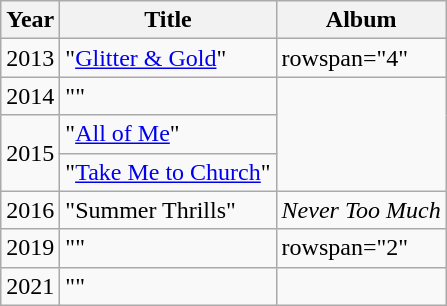<table class="wikitable">
<tr>
<th scope="col" rowspan="1">Year</th>
<th scope="col" rowspan="1">Title</th>
<th scope="col" rowspan="1">Album</th>
</tr>
<tr>
<td>2013</td>
<td scope="row">"<a href='#'>Glitter & Gold</a>"</td>
<td>rowspan="4" </td>
</tr>
<tr>
<td>2014</td>
<td>""</td>
</tr>
<tr>
<td rowspan="2">2015</td>
<td>"<a href='#'>All of Me</a>"</td>
</tr>
<tr>
<td>"<a href='#'>Take Me to Church</a>"</td>
</tr>
<tr>
<td>2016</td>
<td>"Summer Thrills"</td>
<td><em>Never Too Much</em></td>
</tr>
<tr>
<td>2019</td>
<td>""</td>
<td>rowspan="2" </td>
</tr>
<tr>
<td>2021</td>
<td>""</td>
</tr>
</table>
